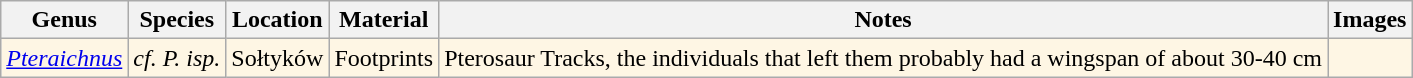<table class="wikitable">
<tr>
<th>Genus</th>
<th>Species</th>
<th>Location</th>
<th>Material</th>
<th>Notes</th>
<th>Images</th>
</tr>
<tr>
<td style="background:#FEF6E4;"><em><a href='#'>Pteraichnus</a></em></td>
<td style="background:#FEF6E4;"><em>cf. P. isp.</em></td>
<td style="background:#FEF6E4;">Sołtyków</td>
<td style="background:#FEF6E4;">Footprints</td>
<td style="background:#FEF6E4;">Pterosaur Tracks, the individuals that left them probably had a wingspan of about 30-40 cm</td>
<td style="background:#FEF6E4;"></td>
</tr>
</table>
